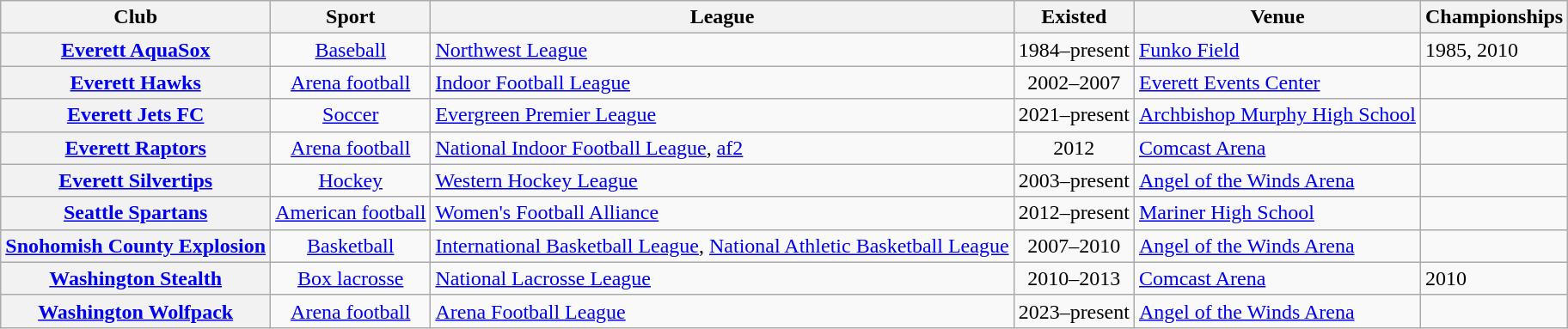<table class="wikitable">
<tr>
<th scope="col">Club</th>
<th scope="col">Sport</th>
<th scope="col">League</th>
<th scope="col">Existed</th>
<th scope="col">Venue</th>
<th scope="col">Championships</th>
</tr>
<tr>
<th scope="row"><a href='#'>Everett AquaSox</a></th>
<td align=center><a href='#'>Baseball</a></td>
<td><a href='#'>Northwest League</a></td>
<td align=center>1984–present</td>
<td><a href='#'>Funko Field</a></td>
<td>1985, 2010</td>
</tr>
<tr>
<th scope="row"><a href='#'>Everett Hawks</a></th>
<td align=center><a href='#'>Arena football</a></td>
<td><a href='#'>Indoor Football League</a></td>
<td align=center>2002–2007</td>
<td><a href='#'>Everett Events Center</a></td>
<td></td>
</tr>
<tr>
<th scope="row"><a href='#'>Everett Jets FC</a></th>
<td align=center><a href='#'>Soccer</a></td>
<td><a href='#'>Evergreen Premier League</a></td>
<td align=center>2021–present</td>
<td><a href='#'>Archbishop Murphy High School</a></td>
<td></td>
</tr>
<tr>
<th scope="row"><a href='#'>Everett Raptors</a></th>
<td align=center><a href='#'>Arena football</a></td>
<td><a href='#'>National Indoor Football League</a>, <a href='#'>af2</a></td>
<td align=center>2012</td>
<td><a href='#'>Comcast Arena</a></td>
<td></td>
</tr>
<tr>
<th scope="row"><a href='#'>Everett Silvertips</a></th>
<td align=center><a href='#'>Hockey</a></td>
<td><a href='#'>Western Hockey League</a></td>
<td align=center>2003–present</td>
<td><a href='#'>Angel of the Winds Arena</a></td>
<td></td>
</tr>
<tr>
<th scope="row"><a href='#'>Seattle Spartans</a></th>
<td align=center><a href='#'>American football</a></td>
<td><a href='#'>Women's Football Alliance</a></td>
<td align=center>2012–present</td>
<td><a href='#'>Mariner High School</a></td>
<td></td>
</tr>
<tr>
<th scope="row"><a href='#'>Snohomish County Explosion</a></th>
<td align=center><a href='#'>Basketball</a></td>
<td><a href='#'>International Basketball League</a>, <a href='#'>National Athletic Basketball League</a></td>
<td align=center>2007–2010</td>
<td><a href='#'>Angel of the Winds Arena</a></td>
<td></td>
</tr>
<tr>
<th scope="row"><a href='#'>Washington Stealth</a></th>
<td align=center><a href='#'>Box lacrosse</a></td>
<td><a href='#'>National Lacrosse League</a></td>
<td align=center>2010–2013</td>
<td><a href='#'>Comcast Arena</a></td>
<td>2010</td>
</tr>
<tr>
<th scope="row"><a href='#'>Washington Wolfpack</a></th>
<td align=center><a href='#'>Arena football</a></td>
<td><a href='#'>Arena Football League</a></td>
<td align=center>2023–present</td>
<td><a href='#'>Angel of the Winds Arena</a></td>
</tr>
</table>
